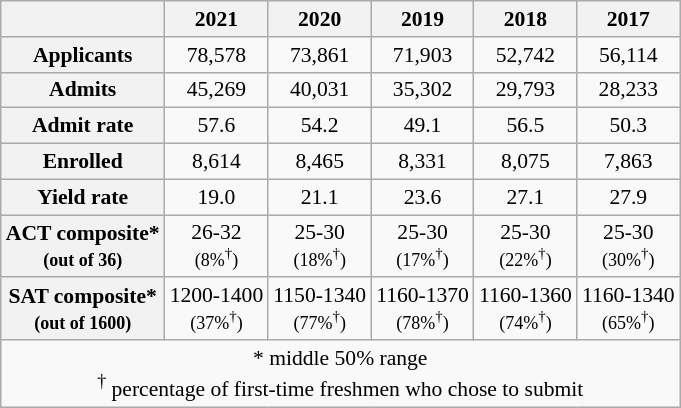<table class="wikitable" style="text-align:center; float:left; font-size:90%; margin:10px;">
<tr>
<th></th>
<th>2021</th>
<th>2020</th>
<th>2019</th>
<th>2018</th>
<th>2017</th>
</tr>
<tr>
<th>Applicants</th>
<td>78,578</td>
<td>73,861</td>
<td>71,903</td>
<td>52,742</td>
<td>56,114</td>
</tr>
<tr>
<th>Admits</th>
<td>45,269</td>
<td>40,031</td>
<td>35,302</td>
<td>29,793</td>
<td>28,233</td>
</tr>
<tr>
<th>Admit rate</th>
<td>57.6</td>
<td>54.2</td>
<td>49.1</td>
<td>56.5</td>
<td>50.3</td>
</tr>
<tr>
<th>Enrolled</th>
<td>8,614</td>
<td>8,465</td>
<td>8,331</td>
<td>8,075</td>
<td>7,863</td>
</tr>
<tr>
<th>Yield rate</th>
<td>19.0</td>
<td>21.1</td>
<td>23.6</td>
<td>27.1</td>
<td>27.9</td>
</tr>
<tr>
<th>ACT composite*<br><small>(out of 36)</small></th>
<td>26-32<br><small>(8%<sup>†</sup>)</small></td>
<td>25-30<br><small>(18%<sup>†</sup>)</small></td>
<td>25-30<br><small>(17%<sup>†</sup>)</small></td>
<td>25-30<br><small>(22%<sup>†</sup>)</small></td>
<td>25-30<br><small>(30%<sup>†</sup>)</small></td>
</tr>
<tr>
<th>SAT composite*<br><small>(out of 1600)</small></th>
<td>1200-1400<br><small>(37%<sup>†</sup>)</small></td>
<td>1150-1340<br><small>(77%<sup>†</sup>)</small></td>
<td>1160-1370<br><small>(78%<sup>†</sup>)</small></td>
<td>1160-1360<br><small>(74%<sup>†</sup>)</small></td>
<td>1160-1340<br><small>(65%<sup>†</sup>)</small></td>
</tr>
<tr>
<td colspan=6>* middle 50% range<br> <sup>†</sup> percentage of first-time freshmen who chose to submit</td>
</tr>
</table>
